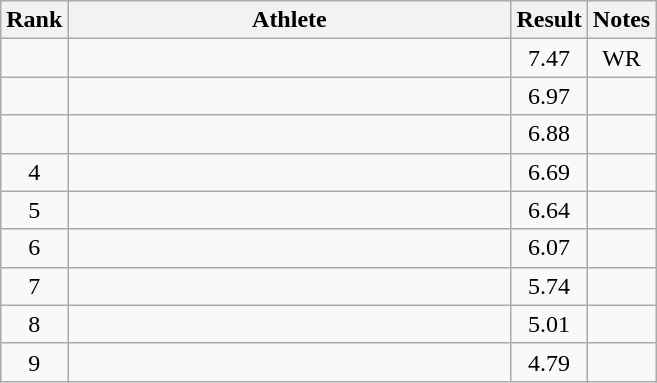<table class="wikitable" style="text-align:center">
<tr>
<th>Rank</th>
<th Style="width:18em">Athlete</th>
<th>Result</th>
<th>Notes</th>
</tr>
<tr>
<td></td>
<td style="text-align:left"></td>
<td>7.47</td>
<td>WR</td>
</tr>
<tr>
<td></td>
<td style="text-align:left"></td>
<td>6.97</td>
<td></td>
</tr>
<tr>
<td></td>
<td style="text-align:left"></td>
<td>6.88</td>
<td></td>
</tr>
<tr>
<td>4</td>
<td style="text-align:left"></td>
<td>6.69</td>
<td></td>
</tr>
<tr>
<td>5</td>
<td style="text-align:left"></td>
<td>6.64</td>
<td></td>
</tr>
<tr>
<td>6</td>
<td style="text-align:left"></td>
<td>6.07</td>
<td></td>
</tr>
<tr>
<td>7</td>
<td style="text-align:left"></td>
<td>5.74</td>
<td></td>
</tr>
<tr>
<td>8</td>
<td style="text-align:left"></td>
<td>5.01</td>
<td></td>
</tr>
<tr>
<td>9</td>
<td style="text-align:left"></td>
<td>4.79</td>
<td></td>
</tr>
</table>
